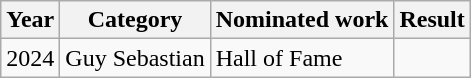<table class="wikitable">
<tr>
<th>Year</th>
<th>Category</th>
<th>Nominated work</th>
<th>Result</th>
</tr>
<tr>
<td>2024</td>
<td>Guy Sebastian</td>
<td>Hall of Fame</td>
<td></td>
</tr>
</table>
